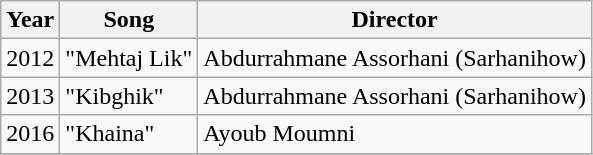<table class="wikitable">
<tr>
<th>Year</th>
<th>Song</th>
<th>Director</th>
</tr>
<tr>
<td>2012</td>
<td>"Mehtaj Lik"</td>
<td>Abdurrahmane Assorhani (Sarhanihow)</td>
</tr>
<tr>
<td>2013</td>
<td>"Kibghik"</td>
<td>Abdurrahmane Assorhani (Sarhanihow)</td>
</tr>
<tr>
<td>2016</td>
<td>"Khaina"</td>
<td>Ayoub Moumni</td>
</tr>
<tr>
</tr>
</table>
